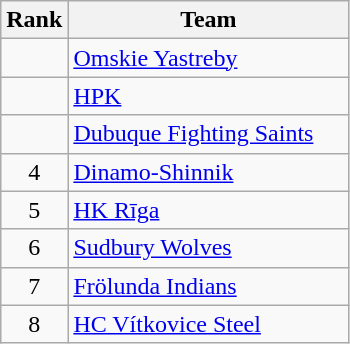<table class=wikitable style="text-align:center;">
<tr>
<th>Rank</th>
<th width=180>Team</th>
</tr>
<tr>
<td></td>
<td align=left> <a href='#'>Omskie Yastreby</a></td>
</tr>
<tr>
<td></td>
<td align=left> <a href='#'>HPK</a></td>
</tr>
<tr>
<td></td>
<td align=left> <a href='#'>Dubuque Fighting Saints</a></td>
</tr>
<tr>
<td>4</td>
<td align=left> <a href='#'>Dinamo-Shinnik</a></td>
</tr>
<tr>
<td>5</td>
<td align=left> <a href='#'>HK Rīga</a></td>
</tr>
<tr>
<td>6</td>
<td align=left> <a href='#'>Sudbury Wolves</a></td>
</tr>
<tr>
<td>7</td>
<td align=left> <a href='#'>Frölunda Indians</a></td>
</tr>
<tr>
<td>8</td>
<td align=left> <a href='#'>HC Vítkovice Steel</a></td>
</tr>
</table>
